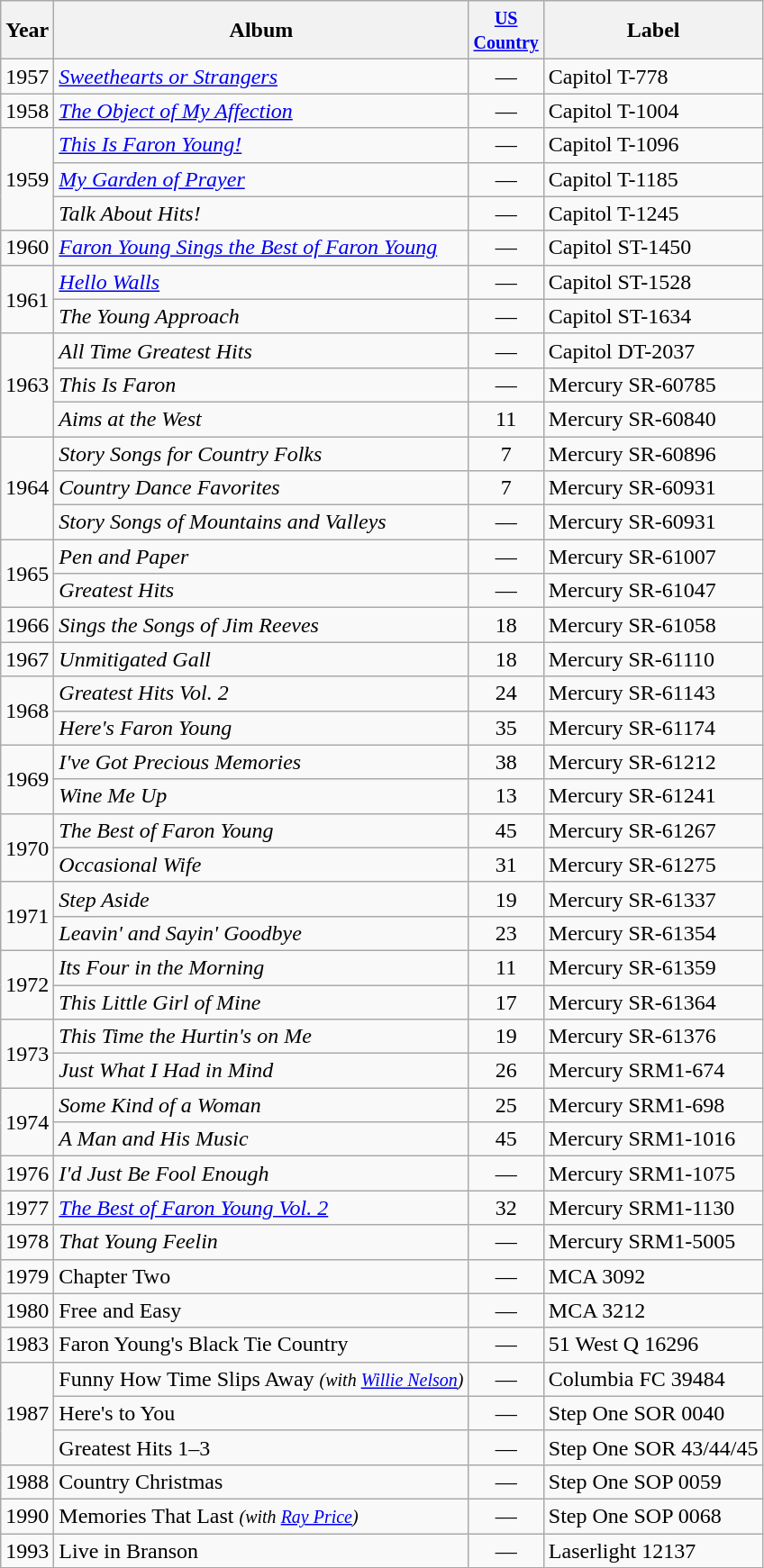<table class="wikitable">
<tr>
<th>Year</th>
<th>Album</th>
<th style="width:45px;"><small><a href='#'>US Country</a></small></th>
<th>Label</th>
</tr>
<tr>
<td>1957</td>
<td><em><a href='#'>Sweethearts or Strangers</a></em></td>
<td style="text-align:center;">—</td>
<td>Capitol T-778</td>
</tr>
<tr>
<td rowspan="">1958</td>
<td><em><a href='#'>The Object of My Affection</a></em></td>
<td style="text-align:center;">—</td>
<td>Capitol T-1004</td>
</tr>
<tr>
<td rowspan="3">1959</td>
<td><em><a href='#'>This Is Faron Young!</a></em></td>
<td style="text-align:center;">—</td>
<td>Capitol T-1096</td>
</tr>
<tr>
<td><em><a href='#'>My Garden of Prayer</a></em></td>
<td style="text-align:center;">—</td>
<td>Capitol T-1185</td>
</tr>
<tr>
<td><em>Talk About Hits!</em></td>
<td style="text-align:center;">—</td>
<td>Capitol T-1245</td>
</tr>
<tr>
<td>1960</td>
<td><em><a href='#'>Faron Young Sings the Best of Faron Young</a></em></td>
<td style="text-align:center;">—</td>
<td>Capitol ST-1450</td>
</tr>
<tr>
<td rowspan="2">1961</td>
<td><em><a href='#'>Hello Walls</a></em></td>
<td style="text-align:center;">—</td>
<td>Capitol ST-1528</td>
</tr>
<tr>
<td><em>The Young Approach</em></td>
<td style="text-align:center;">—</td>
<td>Capitol ST-1634</td>
</tr>
<tr>
<td rowspan="3">1963</td>
<td><em>All Time Greatest Hits</em></td>
<td style="text-align:center;">—</td>
<td>Capitol DT-2037</td>
</tr>
<tr>
<td><em>This Is Faron</em></td>
<td style="text-align:center;">—</td>
<td>Mercury SR-60785</td>
</tr>
<tr>
<td><em>Aims at the West</em></td>
<td style="text-align:center;">11</td>
<td>Mercury SR-60840</td>
</tr>
<tr>
<td rowspan="3">1964</td>
<td><em>Story Songs for Country Folks</em></td>
<td style="text-align:center;">7</td>
<td>Mercury SR-60896</td>
</tr>
<tr>
<td><em>Country Dance Favorites</em></td>
<td style="text-align:center;">7</td>
<td>Mercury SR-60931</td>
</tr>
<tr>
<td><em>Story Songs of Mountains and Valleys</em></td>
<td style="text-align:center;">—</td>
<td>Mercury SR-60931</td>
</tr>
<tr>
<td rowspan="2">1965</td>
<td><em>Pen and Paper</em></td>
<td style="text-align:center;">—</td>
<td>Mercury SR-61007</td>
</tr>
<tr>
<td><em>Greatest Hits</em></td>
<td style="text-align:center;">—</td>
<td>Mercury SR-61047</td>
</tr>
<tr>
<td>1966</td>
<td><em>Sings the Songs of Jim Reeves</em></td>
<td style="text-align:center;">18</td>
<td>Mercury SR-61058</td>
</tr>
<tr>
<td>1967</td>
<td><em>Unmitigated Gall</em></td>
<td style="text-align:center;">18</td>
<td>Mercury SR-61110</td>
</tr>
<tr>
<td rowspan="2">1968</td>
<td><em>Greatest Hits Vol. 2</em></td>
<td style="text-align:center;">24</td>
<td>Mercury SR-61143</td>
</tr>
<tr>
<td><em>Here's Faron Young</em></td>
<td style="text-align:center;">35</td>
<td>Mercury SR-61174</td>
</tr>
<tr>
<td rowspan="2">1969</td>
<td><em>I've Got Precious Memories</em></td>
<td style="text-align:center;">38</td>
<td>Mercury SR-61212</td>
</tr>
<tr>
<td><em>Wine Me Up</em></td>
<td style="text-align:center;">13</td>
<td>Mercury SR-61241</td>
</tr>
<tr>
<td rowspan="2">1970</td>
<td><em>The Best of Faron Young</em></td>
<td style="text-align:center;">45</td>
<td>Mercury SR-61267</td>
</tr>
<tr>
<td><em>Occasional Wife</em></td>
<td style="text-align:center;">31</td>
<td>Mercury SR-61275</td>
</tr>
<tr>
<td rowspan="2">1971</td>
<td><em>Step Aside</em></td>
<td style="text-align:center;">19</td>
<td>Mercury SR-61337</td>
</tr>
<tr>
<td><em>Leavin' and Sayin' Goodbye</em></td>
<td style="text-align:center;">23</td>
<td>Mercury SR-61354</td>
</tr>
<tr>
<td rowspan="2">1972</td>
<td><em>Its Four in the Morning</em></td>
<td style="text-align:center;">11</td>
<td>Mercury SR-61359</td>
</tr>
<tr>
<td><em>This Little Girl of Mine</em></td>
<td style="text-align:center;">17</td>
<td>Mercury SR-61364</td>
</tr>
<tr>
<td rowspan="2">1973</td>
<td><em>This Time the Hurtin's on Me</em></td>
<td style="text-align:center;">19</td>
<td>Mercury SR-61376</td>
</tr>
<tr>
<td><em>Just What I Had in Mind</em></td>
<td style="text-align:center;">26</td>
<td>Mercury SRM1-674</td>
</tr>
<tr>
<td rowspan="2">1974</td>
<td><em>Some Kind of a Woman</em></td>
<td style="text-align:center;">25</td>
<td>Mercury SRM1-698</td>
</tr>
<tr>
<td><em>A Man and His Music</em></td>
<td style="text-align:center;">45</td>
<td>Mercury SRM1-1016</td>
</tr>
<tr>
<td>1976</td>
<td><em>I'd Just Be Fool Enough</em></td>
<td style="text-align:center;">—</td>
<td>Mercury SRM1-1075</td>
</tr>
<tr>
<td>1977</td>
<td><em><a href='#'>The Best of Faron Young Vol. 2</a></em></td>
<td style="text-align:center;">32</td>
<td>Mercury SRM1-1130</td>
</tr>
<tr>
<td>1978</td>
<td><em>That Young Feelin<strong></td>
<td style="text-align:center;">—</td>
<td>Mercury SRM1-5005</td>
</tr>
<tr>
<td>1979</td>
<td></em>Chapter Two<em></td>
<td style="text-align:center;">—</td>
<td>MCA 3092</td>
</tr>
<tr>
<td>1980</td>
<td></em>Free and Easy<em></td>
<td style="text-align:center;">—</td>
<td>MCA 3212</td>
</tr>
<tr>
<td>1983</td>
<td></em>Faron Young's Black Tie Country<em></td>
<td style="text-align:center;">—</td>
<td>51 West Q 16296</td>
</tr>
<tr>
<td rowspan="3">1987</td>
<td></em>Funny How Time Slips Away<em> <small>(with <a href='#'>Willie Nelson</a>)</small></td>
<td style="text-align:center;">—</td>
<td>Columbia FC 39484</td>
</tr>
<tr>
<td></em>Here's to You<em></td>
<td style="text-align:center;">—</td>
<td>Step One SOR 0040</td>
</tr>
<tr>
<td></em>Greatest Hits 1–3<em></td>
<td style="text-align:center;">—</td>
<td>Step One SOR 43/44/45</td>
</tr>
<tr>
<td>1988</td>
<td></em>Country Christmas<em></td>
<td style="text-align:center;">—</td>
<td>Step One SOP 0059</td>
</tr>
<tr>
<td>1990</td>
<td></em>Memories That Last<em> <small>(with <a href='#'>Ray Price</a>)</small></td>
<td style="text-align:center;">—</td>
<td>Step One SOP 0068</td>
</tr>
<tr>
<td>1993</td>
<td></em>Live in Branson<em></td>
<td style="text-align:center;">—</td>
<td>Laserlight 12137</td>
</tr>
</table>
